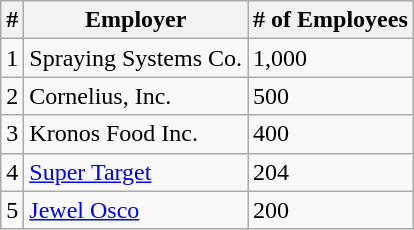<table class="wikitable">
<tr>
<th>#</th>
<th>Employer</th>
<th># of Employees</th>
</tr>
<tr>
<td>1</td>
<td>Spraying Systems Co.</td>
<td>1,000</td>
</tr>
<tr>
<td>2</td>
<td>Cornelius, Inc.</td>
<td>500</td>
</tr>
<tr>
<td>3</td>
<td>Kronos Food Inc.</td>
<td>400</td>
</tr>
<tr>
<td>4</td>
<td><a href='#'>Super Target</a></td>
<td>204</td>
</tr>
<tr>
<td>5</td>
<td><a href='#'>Jewel Osco</a></td>
<td>200</td>
</tr>
</table>
